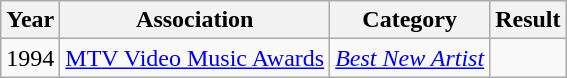<table class="wikitable">
<tr>
<th>Year</th>
<th>Association</th>
<th>Category</th>
<th>Result</th>
</tr>
<tr>
<td rowspan="1">1994</td>
<td rowspan="1"><a href='#'>MTV Video Music Awards</a></td>
<td><em><a href='#'>Best New Artist</a></em></td>
<td></td>
</tr>
</table>
